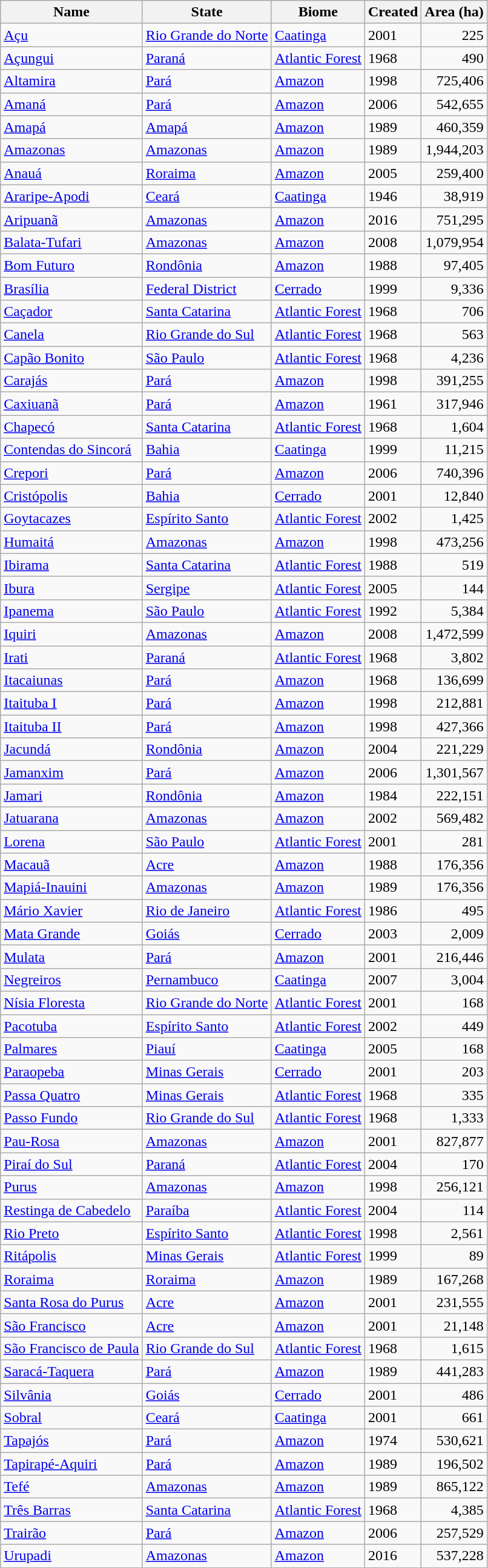<table class="wikitable sortable">
<tr>
<th>Name</th>
<th>State</th>
<th>Biome</th>
<th>Created</th>
<th>Area (ha)</th>
</tr>
<tr>
<td><a href='#'>Açu</a></td>
<td><a href='#'>Rio Grande do Norte</a></td>
<td><a href='#'>Caatinga</a></td>
<td>2001</td>
<td style="text-align:right;">225</td>
</tr>
<tr>
<td><a href='#'>Açungui</a></td>
<td><a href='#'>Paraná</a></td>
<td><a href='#'>Atlantic Forest</a></td>
<td>1968</td>
<td style="text-align:right;">490</td>
</tr>
<tr>
<td><a href='#'>Altamira</a></td>
<td><a href='#'>Pará</a></td>
<td><a href='#'>Amazon</a></td>
<td>1998</td>
<td style="text-align:right;">725,406</td>
</tr>
<tr>
<td><a href='#'>Amaná</a></td>
<td><a href='#'>Pará</a></td>
<td><a href='#'>Amazon</a></td>
<td>2006</td>
<td style="text-align:right;">542,655</td>
</tr>
<tr>
<td><a href='#'>Amapá</a></td>
<td><a href='#'>Amapá</a></td>
<td><a href='#'>Amazon</a></td>
<td>1989</td>
<td style="text-align:right;">460,359</td>
</tr>
<tr>
<td><a href='#'>Amazonas</a></td>
<td><a href='#'>Amazonas</a></td>
<td><a href='#'>Amazon</a></td>
<td>1989</td>
<td style="text-align:right;">1,944,203</td>
</tr>
<tr>
<td><a href='#'>Anauá</a></td>
<td><a href='#'>Roraima</a></td>
<td><a href='#'>Amazon</a></td>
<td>2005</td>
<td style="text-align:right;">259,400</td>
</tr>
<tr>
<td><a href='#'>Araripe-Apodi</a></td>
<td><a href='#'>Ceará</a></td>
<td><a href='#'>Caatinga</a></td>
<td>1946</td>
<td style="text-align:right;">38,919</td>
</tr>
<tr>
<td><a href='#'>Aripuanã</a></td>
<td><a href='#'>Amazonas</a></td>
<td><a href='#'>Amazon</a></td>
<td>2016</td>
<td style="text-align:right;">751,295</td>
</tr>
<tr>
<td><a href='#'>Balata-Tufari</a></td>
<td><a href='#'>Amazonas</a></td>
<td><a href='#'>Amazon</a></td>
<td>2008</td>
<td style="text-align:right;">1,079,954</td>
</tr>
<tr>
<td><a href='#'>Bom Futuro</a></td>
<td><a href='#'>Rondônia</a></td>
<td><a href='#'>Amazon</a></td>
<td>1988</td>
<td style="text-align:right;">97,405</td>
</tr>
<tr>
<td><a href='#'>Brasília</a></td>
<td><a href='#'>Federal District</a></td>
<td><a href='#'>Cerrado</a></td>
<td>1999</td>
<td style="text-align:right;">9,336</td>
</tr>
<tr>
<td><a href='#'>Caçador</a></td>
<td><a href='#'>Santa Catarina</a></td>
<td><a href='#'>Atlantic Forest</a></td>
<td>1968</td>
<td style="text-align:right;">706</td>
</tr>
<tr>
<td><a href='#'>Canela</a></td>
<td><a href='#'>Rio Grande do Sul</a></td>
<td><a href='#'>Atlantic Forest</a></td>
<td>1968</td>
<td style="text-align:right;">563</td>
</tr>
<tr>
<td><a href='#'>Capão Bonito</a></td>
<td><a href='#'>São Paulo</a></td>
<td><a href='#'>Atlantic Forest</a></td>
<td>1968</td>
<td style="text-align:right;">4,236</td>
</tr>
<tr>
<td><a href='#'>Carajás</a></td>
<td><a href='#'>Pará</a></td>
<td><a href='#'>Amazon</a></td>
<td>1998</td>
<td style="text-align:right;">391,255</td>
</tr>
<tr>
<td><a href='#'>Caxiuanã</a></td>
<td><a href='#'>Pará</a></td>
<td><a href='#'>Amazon</a></td>
<td>1961</td>
<td style="text-align:right;">317,946</td>
</tr>
<tr>
<td><a href='#'>Chapecó</a></td>
<td><a href='#'>Santa Catarina</a></td>
<td><a href='#'>Atlantic Forest</a></td>
<td>1968</td>
<td style="text-align:right;">1,604</td>
</tr>
<tr>
<td><a href='#'>Contendas do Sincorá</a></td>
<td><a href='#'>Bahia</a></td>
<td><a href='#'>Caatinga</a></td>
<td>1999</td>
<td style="text-align:right;">11,215</td>
</tr>
<tr>
<td><a href='#'>Crepori</a></td>
<td><a href='#'>Pará</a></td>
<td><a href='#'>Amazon</a></td>
<td>2006</td>
<td style="text-align:right;">740,396</td>
</tr>
<tr>
<td><a href='#'>Cristópolis</a></td>
<td><a href='#'>Bahia</a></td>
<td><a href='#'>Cerrado</a></td>
<td>2001</td>
<td style="text-align:right;">12,840</td>
</tr>
<tr>
<td><a href='#'>Goytacazes</a></td>
<td><a href='#'>Espírito Santo</a></td>
<td><a href='#'>Atlantic Forest</a></td>
<td>2002</td>
<td style="text-align:right;">1,425</td>
</tr>
<tr>
<td><a href='#'>Humaitá</a></td>
<td><a href='#'>Amazonas</a></td>
<td><a href='#'>Amazon</a></td>
<td>1998</td>
<td style="text-align:right;">473,256</td>
</tr>
<tr>
<td><a href='#'>Ibirama</a></td>
<td><a href='#'>Santa Catarina</a></td>
<td><a href='#'>Atlantic Forest</a></td>
<td>1988</td>
<td style="text-align:right;">519</td>
</tr>
<tr>
<td><a href='#'>Ibura</a></td>
<td><a href='#'>Sergipe</a></td>
<td><a href='#'>Atlantic Forest</a></td>
<td>2005</td>
<td style="text-align:right;">144</td>
</tr>
<tr>
<td><a href='#'>Ipanema</a></td>
<td><a href='#'>São Paulo</a></td>
<td><a href='#'>Atlantic Forest</a></td>
<td>1992</td>
<td style="text-align:right;">5,384</td>
</tr>
<tr>
<td><a href='#'>Iquiri</a></td>
<td><a href='#'>Amazonas</a></td>
<td><a href='#'>Amazon</a></td>
<td>2008</td>
<td style="text-align:right;">1,472,599</td>
</tr>
<tr>
<td><a href='#'>Irati</a></td>
<td><a href='#'>Paraná</a></td>
<td><a href='#'>Atlantic Forest</a></td>
<td>1968</td>
<td style="text-align:right;">3,802</td>
</tr>
<tr>
<td><a href='#'>Itacaiunas</a></td>
<td><a href='#'>Pará</a></td>
<td><a href='#'>Amazon</a></td>
<td>1968</td>
<td style="text-align:right;">136,699</td>
</tr>
<tr>
<td><a href='#'>Itaituba I</a></td>
<td><a href='#'>Pará</a></td>
<td><a href='#'>Amazon</a></td>
<td>1998</td>
<td style="text-align:right;">212,881</td>
</tr>
<tr>
<td><a href='#'>Itaituba II</a></td>
<td><a href='#'>Pará</a></td>
<td><a href='#'>Amazon</a></td>
<td>1998</td>
<td style="text-align:right;">427,366</td>
</tr>
<tr>
<td><a href='#'>Jacundá</a></td>
<td><a href='#'>Rondônia</a></td>
<td><a href='#'>Amazon</a></td>
<td>2004</td>
<td style="text-align:right;">221,229</td>
</tr>
<tr>
<td><a href='#'>Jamanxim</a></td>
<td><a href='#'>Pará</a></td>
<td><a href='#'>Amazon</a></td>
<td>2006</td>
<td style="text-align:right;">1,301,567</td>
</tr>
<tr>
<td><a href='#'>Jamari</a></td>
<td><a href='#'>Rondônia</a></td>
<td><a href='#'>Amazon</a></td>
<td>1984</td>
<td style="text-align:right;">222,151</td>
</tr>
<tr>
<td><a href='#'>Jatuarana</a></td>
<td><a href='#'>Amazonas</a></td>
<td><a href='#'>Amazon</a></td>
<td>2002</td>
<td style="text-align:right;">569,482</td>
</tr>
<tr>
<td><a href='#'>Lorena</a></td>
<td><a href='#'>São Paulo</a></td>
<td><a href='#'>Atlantic Forest</a></td>
<td>2001</td>
<td style="text-align:right;">281</td>
</tr>
<tr>
<td><a href='#'>Macauã</a></td>
<td><a href='#'>Acre</a></td>
<td><a href='#'>Amazon</a></td>
<td>1988</td>
<td style="text-align:right;">176,356</td>
</tr>
<tr>
<td><a href='#'>Mapiá-Inauini</a></td>
<td><a href='#'>Amazonas</a></td>
<td><a href='#'>Amazon</a></td>
<td>1989</td>
<td style="text-align:right;">176,356</td>
</tr>
<tr>
<td><a href='#'>Mário Xavier</a></td>
<td><a href='#'>Rio de Janeiro</a></td>
<td><a href='#'>Atlantic Forest</a></td>
<td>1986</td>
<td style="text-align:right;">495</td>
</tr>
<tr>
<td><a href='#'>Mata Grande</a></td>
<td><a href='#'>Goiás</a></td>
<td><a href='#'>Cerrado</a></td>
<td>2003</td>
<td style="text-align:right;">2,009</td>
</tr>
<tr>
<td><a href='#'>Mulata</a></td>
<td><a href='#'>Pará</a></td>
<td><a href='#'>Amazon</a></td>
<td>2001</td>
<td style="text-align:right;">216,446</td>
</tr>
<tr>
<td><a href='#'>Negreiros</a></td>
<td><a href='#'>Pernambuco</a></td>
<td><a href='#'>Caatinga</a></td>
<td>2007</td>
<td style="text-align:right;">3,004</td>
</tr>
<tr>
<td><a href='#'>Nísia Floresta</a></td>
<td><a href='#'>Rio Grande do Norte</a></td>
<td><a href='#'>Atlantic Forest</a></td>
<td>2001</td>
<td style="text-align:right;">168</td>
</tr>
<tr>
<td><a href='#'>Pacotuba</a></td>
<td><a href='#'>Espírito Santo</a></td>
<td><a href='#'>Atlantic Forest</a></td>
<td>2002</td>
<td style="text-align:right;">449</td>
</tr>
<tr>
<td><a href='#'>Palmares</a></td>
<td><a href='#'>Piauí</a></td>
<td><a href='#'>Caatinga</a></td>
<td>2005</td>
<td style="text-align:right;">168</td>
</tr>
<tr>
<td><a href='#'>Paraopeba</a></td>
<td><a href='#'>Minas Gerais</a></td>
<td><a href='#'>Cerrado</a></td>
<td>2001</td>
<td style="text-align:right;">203</td>
</tr>
<tr>
<td><a href='#'>Passa Quatro</a></td>
<td><a href='#'>Minas Gerais</a></td>
<td><a href='#'>Atlantic Forest</a></td>
<td>1968</td>
<td style="text-align:right;">335</td>
</tr>
<tr>
<td><a href='#'>Passo Fundo</a></td>
<td><a href='#'>Rio Grande do Sul</a></td>
<td><a href='#'>Atlantic Forest</a></td>
<td>1968</td>
<td style="text-align:right;">1,333</td>
</tr>
<tr>
<td><a href='#'>Pau-Rosa</a></td>
<td><a href='#'>Amazonas</a></td>
<td><a href='#'>Amazon</a></td>
<td>2001</td>
<td style="text-align:right;">827,877</td>
</tr>
<tr>
<td><a href='#'>Piraí do Sul</a></td>
<td><a href='#'>Paraná</a></td>
<td><a href='#'>Atlantic Forest</a></td>
<td>2004</td>
<td style="text-align:right;">170</td>
</tr>
<tr>
<td><a href='#'>Purus</a></td>
<td><a href='#'>Amazonas</a></td>
<td><a href='#'>Amazon</a></td>
<td>1998</td>
<td style="text-align:right;">256,121</td>
</tr>
<tr>
<td><a href='#'>Restinga de Cabedelo</a></td>
<td><a href='#'>Paraíba</a></td>
<td><a href='#'>Atlantic Forest</a></td>
<td>2004</td>
<td style="text-align:right;">114</td>
</tr>
<tr>
<td><a href='#'>Rio Preto</a></td>
<td><a href='#'>Espírito Santo</a></td>
<td><a href='#'>Atlantic Forest</a></td>
<td>1998</td>
<td style="text-align:right;">2,561</td>
</tr>
<tr>
<td><a href='#'>Ritápolis</a></td>
<td><a href='#'>Minas Gerais</a></td>
<td><a href='#'>Atlantic Forest</a></td>
<td>1999</td>
<td style="text-align:right;">89</td>
</tr>
<tr>
<td><a href='#'>Roraima</a></td>
<td><a href='#'>Roraima</a></td>
<td><a href='#'>Amazon</a></td>
<td>1989</td>
<td style="text-align:right;">167,268</td>
</tr>
<tr>
<td><a href='#'>Santa Rosa do Purus</a></td>
<td><a href='#'>Acre</a></td>
<td><a href='#'>Amazon</a></td>
<td>2001</td>
<td style="text-align:right;">231,555</td>
</tr>
<tr>
<td><a href='#'>São Francisco</a></td>
<td><a href='#'>Acre</a></td>
<td><a href='#'>Amazon</a></td>
<td>2001</td>
<td style="text-align:right;">21,148</td>
</tr>
<tr>
<td><a href='#'>São Francisco de Paula</a></td>
<td><a href='#'>Rio Grande do Sul</a></td>
<td><a href='#'>Atlantic Forest</a></td>
<td>1968</td>
<td style="text-align:right;">1,615</td>
</tr>
<tr>
<td><a href='#'>Saracá-Taquera</a></td>
<td><a href='#'>Pará</a></td>
<td><a href='#'>Amazon</a></td>
<td>1989</td>
<td style="text-align:right;">441,283</td>
</tr>
<tr>
<td><a href='#'>Silvânia</a></td>
<td><a href='#'>Goiás</a></td>
<td><a href='#'>Cerrado</a></td>
<td>2001</td>
<td style="text-align:right;">486</td>
</tr>
<tr>
<td><a href='#'>Sobral</a></td>
<td><a href='#'>Ceará</a></td>
<td><a href='#'>Caatinga</a></td>
<td>2001</td>
<td style="text-align:right;">661</td>
</tr>
<tr>
<td><a href='#'>Tapajós</a></td>
<td><a href='#'>Pará</a></td>
<td><a href='#'>Amazon</a></td>
<td>1974</td>
<td style="text-align:right;">530,621</td>
</tr>
<tr>
<td><a href='#'>Tapirapé-Aquiri</a></td>
<td><a href='#'>Pará</a></td>
<td><a href='#'>Amazon</a></td>
<td>1989</td>
<td style="text-align:right;">196,502</td>
</tr>
<tr>
<td><a href='#'>Tefé</a></td>
<td><a href='#'>Amazonas</a></td>
<td><a href='#'>Amazon</a></td>
<td>1989</td>
<td style="text-align:right;">865,122</td>
</tr>
<tr>
<td><a href='#'>Três Barras</a></td>
<td><a href='#'>Santa Catarina</a></td>
<td><a href='#'>Atlantic Forest</a></td>
<td>1968</td>
<td style="text-align:right;">4,385</td>
</tr>
<tr>
<td><a href='#'>Trairão</a></td>
<td><a href='#'>Pará</a></td>
<td><a href='#'>Amazon</a></td>
<td>2006</td>
<td style="text-align:right;">257,529</td>
</tr>
<tr>
<td><a href='#'>Urupadi</a></td>
<td><a href='#'>Amazonas</a></td>
<td><a href='#'>Amazon</a></td>
<td>2016</td>
<td style="text-align:right;">537,228</td>
</tr>
</table>
